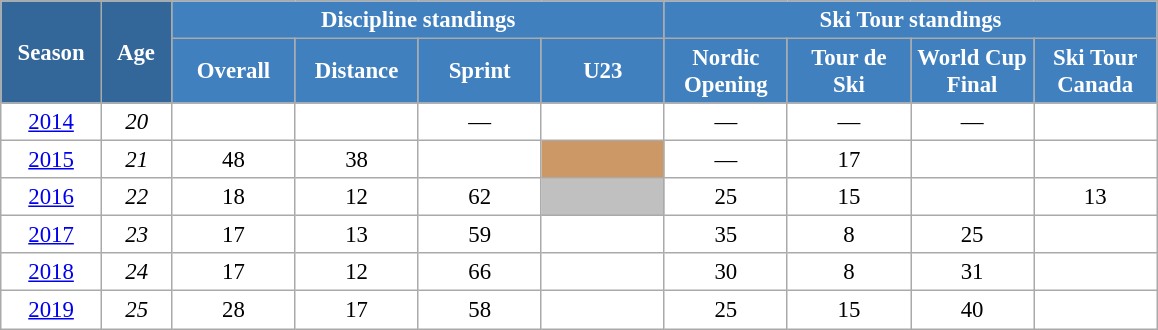<table class="wikitable" style="font-size:95%; text-align:center; border:grey solid 1px; border-collapse:collapse; background:#ffffff;">
<tr>
<th style="background-color:#369; color:white; width:60px;" rowspan="2"> Season </th>
<th style="background-color:#369; color:white; width:40px;" rowspan="2"> Age </th>
<th style="background-color:#4180be; color:white;" colspan="4">Discipline standings</th>
<th style="background-color:#4180be; color:white;" colspan="4">Ski Tour standings</th>
</tr>
<tr>
<th style="background-color:#4180be; color:white; width:75px;">Overall</th>
<th style="background-color:#4180be; color:white; width:75px;">Distance</th>
<th style="background-color:#4180be; color:white; width:75px;">Sprint</th>
<th style="background-color:#4180be; color:white; width:75px;">U23</th>
<th style="background-color:#4180be; color:white; width:75px;">Nordic<br>Opening</th>
<th style="background-color:#4180be; color:white; width:75px;">Tour de<br>Ski</th>
<th style="background-color:#4180be; color:white; width:75px;">World Cup<br>Final</th>
<th style="background-color:#4180be; color:white; width:75px;">Ski Tour<br>Canada</th>
</tr>
<tr>
<td><a href='#'>2014</a></td>
<td><em>20</em></td>
<td></td>
<td></td>
<td>—</td>
<td></td>
<td>—</td>
<td>—</td>
<td>—</td>
<td></td>
</tr>
<tr>
<td><a href='#'>2015</a></td>
<td><em>21</em></td>
<td>48</td>
<td>38</td>
<td></td>
<td style="background:#c96;"></td>
<td>—</td>
<td>17</td>
<td></td>
<td></td>
</tr>
<tr>
<td><a href='#'>2016</a></td>
<td><em>22</em></td>
<td>18</td>
<td>12</td>
<td>62</td>
<td style="background:silver;"></td>
<td>25</td>
<td>15</td>
<td></td>
<td>13</td>
</tr>
<tr>
<td><a href='#'>2017</a></td>
<td><em>23</em></td>
<td>17</td>
<td>13</td>
<td>59</td>
<td></td>
<td>35</td>
<td>8</td>
<td>25</td>
<td></td>
</tr>
<tr>
<td><a href='#'>2018</a></td>
<td><em>24</em></td>
<td>17</td>
<td>12</td>
<td>66</td>
<td></td>
<td>30</td>
<td>8</td>
<td>31</td>
<td></td>
</tr>
<tr>
<td><a href='#'>2019</a></td>
<td><em>25</em></td>
<td>28</td>
<td>17</td>
<td>58</td>
<td></td>
<td>25</td>
<td>15</td>
<td>40</td>
<td></td>
</tr>
</table>
